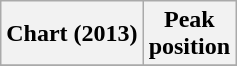<table class="wikitable plainrowheaders sortable" style="text-align:center;">
<tr>
<th scope="col">Chart (2013)</th>
<th scope="col">Peak<br>position</th>
</tr>
<tr>
</tr>
</table>
